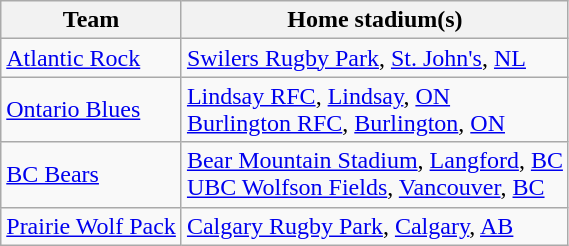<table class="wikitable">
<tr>
<th>Team</th>
<th>Home stadium(s)</th>
</tr>
<tr>
<td><a href='#'>Atlantic Rock</a></td>
<td><a href='#'>Swilers Rugby Park</a>, <a href='#'>St. John's</a>, <a href='#'>NL</a></td>
</tr>
<tr>
<td><a href='#'>Ontario Blues</a></td>
<td><a href='#'>Lindsay RFC</a>, <a href='#'>Lindsay</a>, <a href='#'>ON</a> <br> <a href='#'>Burlington RFC</a>, <a href='#'>Burlington</a>, <a href='#'>ON</a></td>
</tr>
<tr>
<td><a href='#'>BC Bears</a></td>
<td><a href='#'>Bear Mountain Stadium</a>, <a href='#'>Langford</a>, <a href='#'>BC</a> <br> <a href='#'>UBC Wolfson Fields</a>, <a href='#'>Vancouver</a>, <a href='#'>BC</a></td>
</tr>
<tr>
<td><a href='#'>Prairie Wolf Pack</a></td>
<td><a href='#'>Calgary Rugby Park</a>, <a href='#'>Calgary</a>, <a href='#'>AB</a></td>
</tr>
</table>
